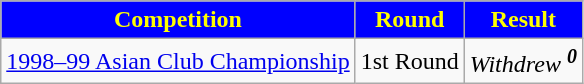<table class="wikitable collapsible collapsed" align=center>
<tr>
<th style="background:blue; color:yellow; text-align:center;">Competition</th>
<th style="background:blue; color:yellow; text-align:center;">Round</th>
<th style="background:blue; color:yellow; text-align:center;">Result</th>
</tr>
<tr>
<td style="text-align:left;" rowspan=2><a href='#'>1998–99 Asian Club Championship</a></td>
<td>1st Round</td>
<td><em>Withdrew <sup><strong>0</strong></sup></em></td>
</tr>
</table>
